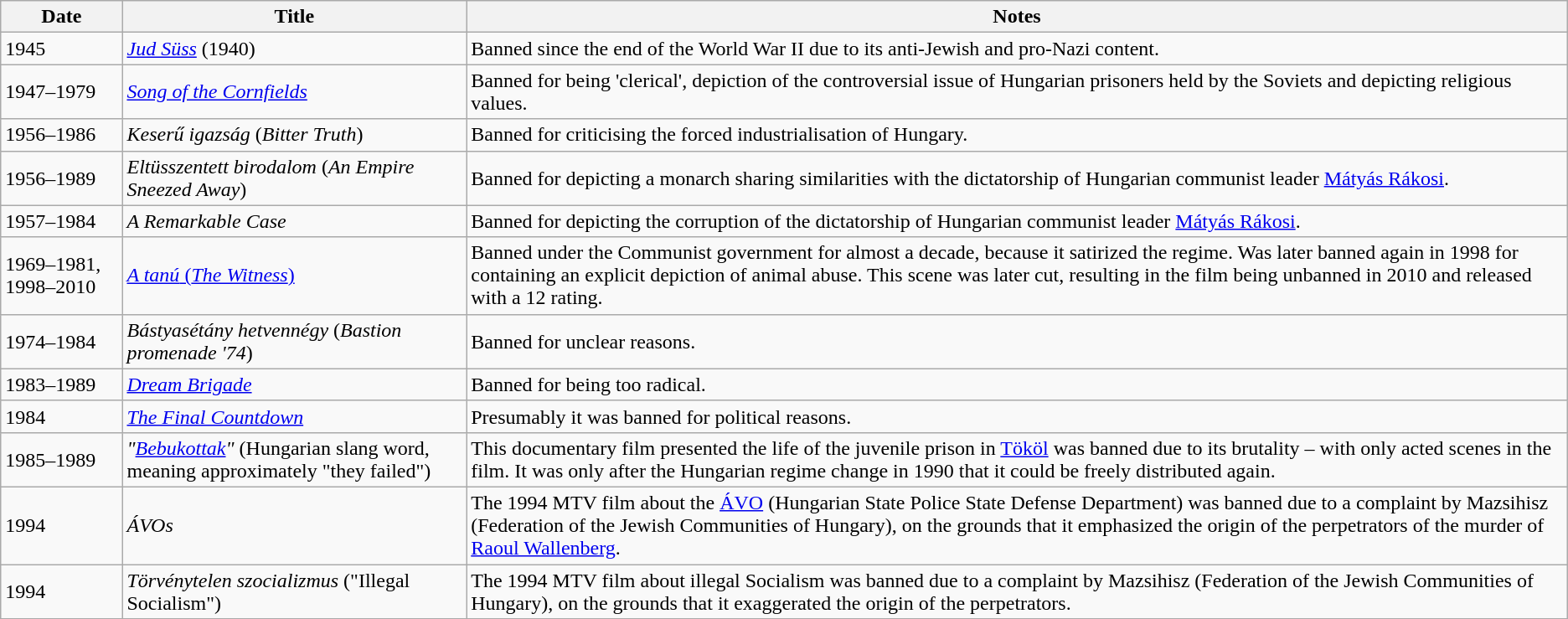<table class="wikitable sortable">
<tr>
<th>Date</th>
<th>Title</th>
<th>Notes</th>
</tr>
<tr>
<td>1945</td>
<td><em><a href='#'>Jud Süss</a></em> (1940)</td>
<td>Banned since the end of the World War II due to its anti-Jewish and pro-Nazi content.</td>
</tr>
<tr>
<td>1947–1979</td>
<td><em><a href='#'>Song of the Cornfields</a></em></td>
<td>Banned for being 'clerical', depiction of the controversial issue of Hungarian prisoners held by the Soviets and depicting religious values.</td>
</tr>
<tr>
<td>1956–1986</td>
<td><em>Keserű igazság</em> (<em>Bitter Truth</em>)</td>
<td>Banned for criticising the forced industrialisation of Hungary.</td>
</tr>
<tr>
<td>1956–1989</td>
<td><em>Eltüsszentett birodalom</em> (<em>An Empire Sneezed Away</em>)</td>
<td>Banned for depicting a monarch sharing similarities with the dictatorship of Hungarian communist leader <a href='#'>Mátyás Rákosi</a>.</td>
</tr>
<tr>
<td>1957–1984</td>
<td><em>A Remarkable Case</em></td>
<td>Banned for depicting the corruption of the dictatorship of Hungarian communist leader <a href='#'>Mátyás Rákosi</a>.</td>
</tr>
<tr>
<td>1969–1981, 1998–2010</td>
<td><a href='#'><em>A tanú</em> (<em>The Witness</em>)</a></td>
<td>Banned under the Communist government for almost a decade, because it satirized the regime. Was later banned again in 1998 for containing an explicit depiction of animal abuse. This scene was later cut, resulting in the film being unbanned in 2010 and released with a 12 rating.</td>
</tr>
<tr>
<td>1974–1984</td>
<td><em>Bástyasétány hetvennégy</em> (<em>Bastion promenade '74</em>)</td>
<td>Banned for unclear reasons.</td>
</tr>
<tr>
<td>1983–1989</td>
<td><a href='#'><em>Dream Brigade</em></a></td>
<td>Banned for being too radical.</td>
</tr>
<tr>
<td>1984</td>
<td><em><a href='#'>The Final Countdown</a></em></td>
<td>Presumably it was banned for political reasons.</td>
</tr>
<tr>
<td>1985–1989</td>
<td><em>"<a href='#'>Bebukottak</a>"</em> (Hungarian slang word, meaning approximately "they failed")</td>
<td>This documentary film presented the life of the juvenile prison in <a href='#'>Tököl</a> was banned due to its brutality – with only acted scenes in the film. It was only after the Hungarian regime change in 1990 that it could be freely distributed again.</td>
</tr>
<tr>
<td>1994</td>
<td><em>ÁVOs</em></td>
<td>The 1994 MTV film about the <a href='#'>ÁVO</a> (Hungarian State Police State Defense Department) was banned due to a complaint by Mazsihisz (Federation of the Jewish Communities of Hungary), on the grounds that it emphasized the origin of the perpetrators of the murder of <a href='#'>Raoul Wallenberg</a>.</td>
</tr>
<tr>
<td>1994</td>
<td><em>Törvénytelen szocializmus</em> ("Illegal Socialism")</td>
<td>The 1994 MTV film about illegal Socialism was banned due to a complaint by Mazsihisz (Federation of the Jewish Communities of Hungary), on the grounds that it exaggerated the origin of the perpetrators.</td>
</tr>
</table>
